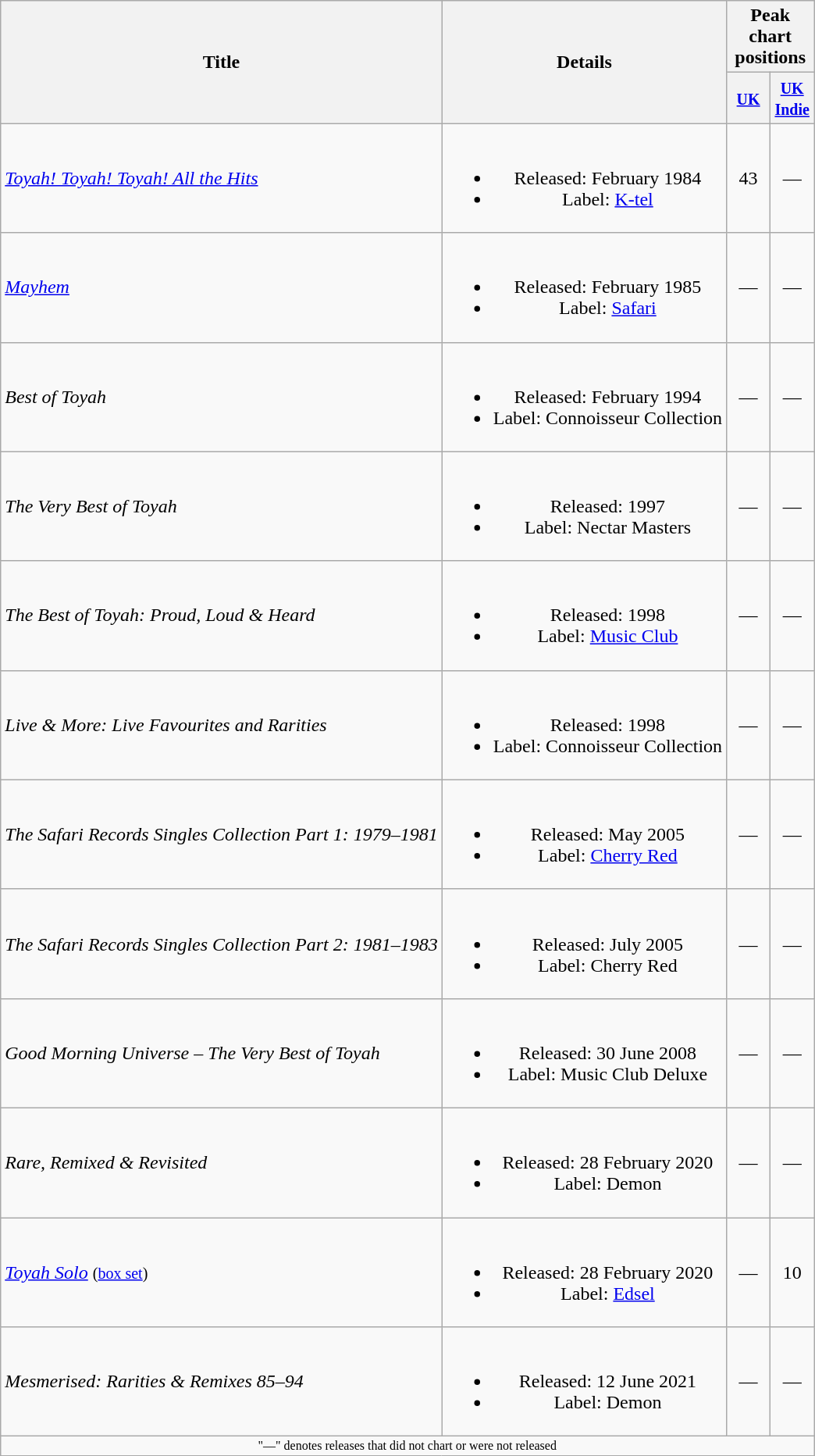<table class="wikitable" style="text-align:center">
<tr>
<th rowspan="2">Title</th>
<th rowspan="2">Details</th>
<th colspan="2">Peak chart positions</th>
</tr>
<tr>
<th width="30"><small><a href='#'>UK</a></small><br></th>
<th width="30"><small><a href='#'>UK<br>Indie</a></small><br></th>
</tr>
<tr>
<td align="left"><em><a href='#'>Toyah! Toyah! Toyah! All the Hits</a></em></td>
<td><br><ul><li>Released: February 1984</li><li>Label: <a href='#'>K-tel</a></li></ul></td>
<td>43</td>
<td>—</td>
</tr>
<tr>
<td align="left"><em><a href='#'>Mayhem</a></em></td>
<td><br><ul><li>Released: February 1985</li><li>Label: <a href='#'>Safari</a></li></ul></td>
<td>—</td>
<td>—</td>
</tr>
<tr>
<td align="left"><em>Best of Toyah</em></td>
<td><br><ul><li>Released: February 1994</li><li>Label: Connoisseur Collection</li></ul></td>
<td>—</td>
<td>—</td>
</tr>
<tr>
<td align="left"><em>The Very Best of Toyah</em></td>
<td><br><ul><li>Released: 1997</li><li>Label: Nectar Masters</li></ul></td>
<td>—</td>
<td>—</td>
</tr>
<tr>
<td align="left"><em>The Best of Toyah: Proud, Loud & Heard</em></td>
<td><br><ul><li>Released: 1998</li><li>Label: <a href='#'>Music Club</a></li></ul></td>
<td>—</td>
<td>—</td>
</tr>
<tr>
<td align="left"><em>Live & More: Live Favourites and Rarities</em></td>
<td><br><ul><li>Released: 1998</li><li>Label: Connoisseur Collection</li></ul></td>
<td>—</td>
<td>—</td>
</tr>
<tr>
<td align="left"><em>The Safari Records Singles Collection Part 1: 1979–1981</em></td>
<td><br><ul><li>Released: May 2005</li><li>Label: <a href='#'>Cherry Red</a></li></ul></td>
<td>—</td>
<td>—</td>
</tr>
<tr>
<td align="left"><em>The Safari Records Singles Collection Part 2: 1981–1983</em></td>
<td><br><ul><li>Released: July 2005</li><li>Label: Cherry Red</li></ul></td>
<td>—</td>
<td>—</td>
</tr>
<tr>
<td align="left"><em>Good Morning Universe – The Very Best of Toyah</em></td>
<td><br><ul><li>Released: 30 June 2008</li><li>Label: Music Club Deluxe</li></ul></td>
<td>—</td>
<td>—</td>
</tr>
<tr>
<td align="left"><em>Rare, Remixed & Revisited</em></td>
<td><br><ul><li>Released: 28 February 2020</li><li>Label: Demon</li></ul></td>
<td>—</td>
<td>—</td>
</tr>
<tr>
<td align="left"><em><a href='#'>Toyah Solo</a></em> <small>(<a href='#'>box set</a>)</small></td>
<td><br><ul><li>Released: 28 February 2020</li><li>Label: <a href='#'>Edsel</a></li></ul></td>
<td>—</td>
<td>10</td>
</tr>
<tr>
<td align="left"><em>Mesmerised: Rarities & Remixes 85–94</em></td>
<td><br><ul><li>Released: 12 June 2021</li><li>Label: Demon</li></ul></td>
<td>—</td>
<td>—</td>
</tr>
<tr>
<td colspan="4" style="font-size:8pt">"—" denotes releases that did not chart or were not released</td>
</tr>
</table>
